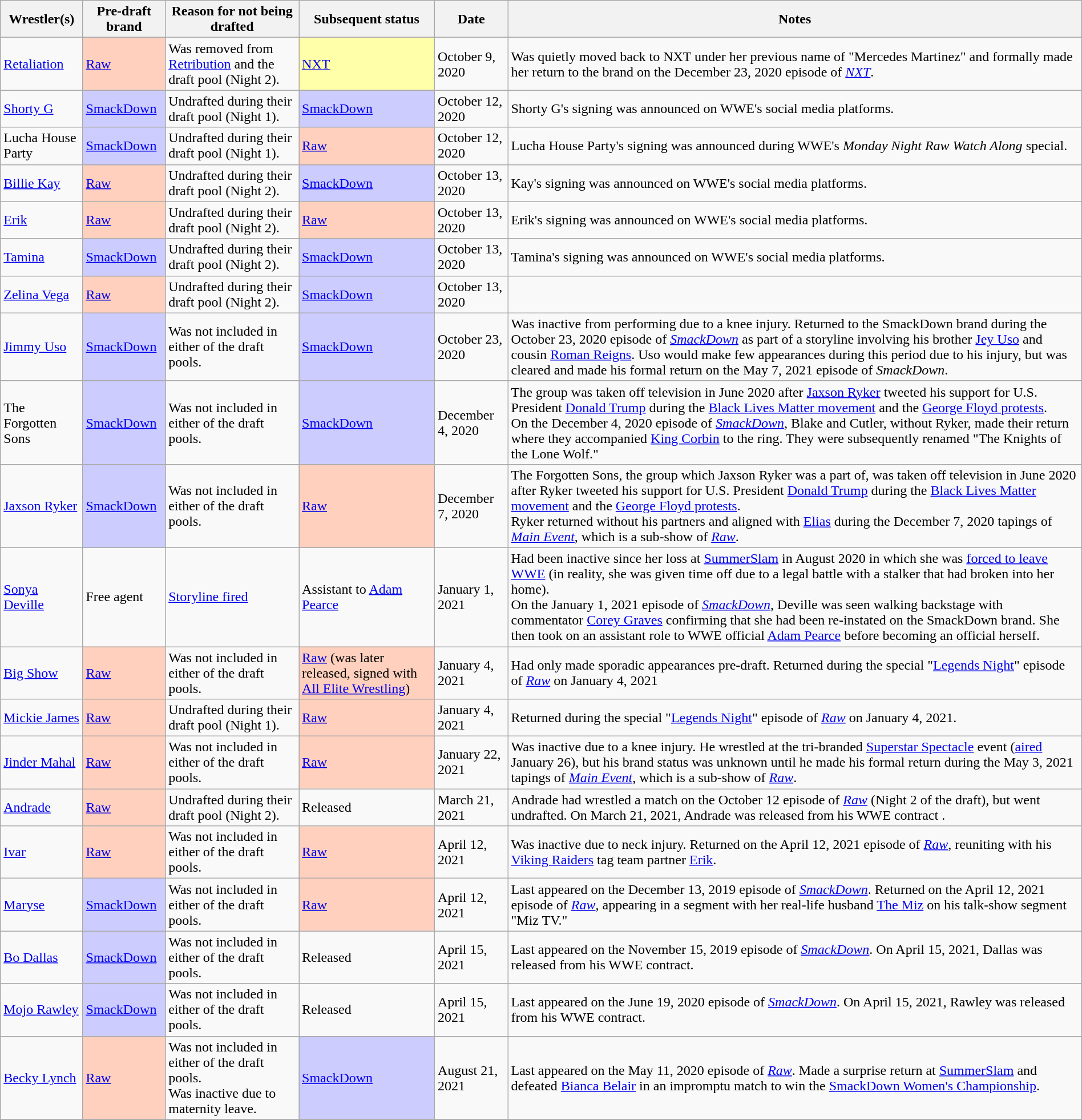<table class="wikitable sortable" style="width:100%">
<tr>
<th>Wrestler(s)</th>
<th>Pre-draft brand</th>
<th>Reason for not being drafted</th>
<th>Subsequent status</th>
<th>Date</th>
<th>Notes</th>
</tr>
<tr>
<td><a href='#'>Retaliation</a></td>
<td style="background:#ffd0bd"><a href='#'>Raw</a></td>
<td>Was removed from <a href='#'>Retribution</a> and the draft pool (Night 2).</td>
<td style="background:#FFA"><a href='#'>NXT</a></td>
<td>October 9, 2020</td>
<td>Was quietly moved back to NXT under her previous name of "Mercedes Martinez" and formally made her return to the brand on the December 23, 2020 episode of <em><a href='#'>NXT</a></em>.</td>
</tr>
<tr>
<td><a href='#'>Shorty G</a></td>
<td style="background:#ccf;"><a href='#'>SmackDown</a></td>
<td>Undrafted during their draft pool (Night 1).</td>
<td style="background:#ccf;"><a href='#'>SmackDown</a></td>
<td>October 12, 2020</td>
<td>Shorty G's signing was announced on WWE's social media platforms.</td>
</tr>
<tr>
<td>Lucha House Party<br></td>
<td style="background:#ccf;"><a href='#'>SmackDown</a></td>
<td>Undrafted during their draft pool (Night 1).</td>
<td style="background:#ffd0bd"><a href='#'>Raw</a></td>
<td>October 12, 2020</td>
<td>Lucha House Party's signing was announced during WWE's <em>Monday Night Raw Watch Along</em> special.</td>
</tr>
<tr>
<td><a href='#'>Billie Kay</a></td>
<td style="background:#ffd0bd"><a href='#'>Raw</a></td>
<td>Undrafted during their draft pool (Night 2).</td>
<td style="background:#ccf;"><a href='#'>SmackDown</a></td>
<td>October 13, 2020</td>
<td>Kay's signing was announced on WWE's social media platforms.</td>
</tr>
<tr>
<td><a href='#'>Erik</a></td>
<td style="background:#ffd0bd"><a href='#'>Raw</a></td>
<td>Undrafted during their draft pool (Night 2).</td>
<td style="background:#ffd0bd"><a href='#'>Raw</a></td>
<td>October 13, 2020</td>
<td>Erik's signing was announced on WWE's social media platforms.</td>
</tr>
<tr>
<td><a href='#'>Tamina</a></td>
<td style="background:#ccf;"><a href='#'>SmackDown</a></td>
<td>Undrafted during their draft pool (Night 2).</td>
<td style="background:#ccf;"><a href='#'>SmackDown</a></td>
<td>October 13, 2020</td>
<td>Tamina's signing was announced on WWE's social media platforms.</td>
</tr>
<tr>
<td><a href='#'>Zelina Vega</a></td>
<td style="background:#ffd0bd"><a href='#'>Raw</a></td>
<td>Undrafted during their draft pool (Night 2).</td>
<td style="background:#ccf;"><a href='#'>SmackDown</a></td>
<td>October 13, 2020</td>
<td></td>
</tr>
<tr>
<td><a href='#'>Jimmy Uso</a></td>
<td style="background:#ccf;"><a href='#'>SmackDown</a></td>
<td>Was not included in either of the draft pools.</td>
<td style="background:#ccf;"><a href='#'>SmackDown</a></td>
<td>October 23, 2020</td>
<td>Was inactive from performing due to a knee injury. Returned to the SmackDown brand during the October 23, 2020 episode of <em><a href='#'>SmackDown</a></em> as part of a storyline involving his brother <a href='#'>Jey Uso</a> and cousin <a href='#'>Roman Reigns</a>. Uso would make few appearances during this period due to his injury, but was cleared and made his formal return on the May 7, 2021 episode of <em>SmackDown</em>.</td>
</tr>
<tr>
<td>The Forgotten Sons<br></td>
<td style="background:#ccf;"><a href='#'>SmackDown</a></td>
<td>Was not included in either of the draft pools.</td>
<td style="background:#ccf;"><a href='#'>SmackDown</a></td>
<td>December 4, 2020</td>
<td>The group was taken off television in June 2020 after <a href='#'>Jaxson Ryker</a> tweeted his support for U.S. President <a href='#'>Donald Trump</a> during the <a href='#'>Black Lives Matter movement</a> and the <a href='#'>George Floyd protests</a>.<br>On the December 4, 2020 episode of <em><a href='#'>SmackDown</a></em>, Blake and Cutler, without Ryker, made their return where they accompanied <a href='#'>King Corbin</a> to the ring. They were subsequently renamed "The Knights of the Lone Wolf."</td>
</tr>
<tr>
<td><a href='#'>Jaxson Ryker</a></td>
<td style="background:#ccf;"><a href='#'>SmackDown</a></td>
<td>Was not included in either of the draft pools.</td>
<td style="background:#ffd0bd"><a href='#'>Raw</a></td>
<td>December 7, 2020</td>
<td>The Forgotten Sons, the group which Jaxson Ryker was a part of, was taken off television in June 2020 after Ryker tweeted his support for U.S. President <a href='#'>Donald Trump</a> during the <a href='#'>Black Lives Matter movement</a> and the <a href='#'>George Floyd protests</a>.<br>Ryker returned without his partners and aligned with <a href='#'>Elias</a> during the December 7, 2020 tapings of <em><a href='#'>Main Event</a></em>, which is a sub-show of <em><a href='#'>Raw</a></em>.</td>
</tr>
<tr>
<td><a href='#'>Sonya Deville</a></td>
<td>Free agent</td>
<td><a href='#'>Storyline fired</a></td>
<td>Assistant to <a href='#'>Adam Pearce</a></td>
<td>January 1, 2021</td>
<td>Had been inactive since her loss at <a href='#'>SummerSlam</a> in August 2020 in which she was <a href='#'>forced to leave WWE</a> (in reality, she was given time off due to a legal battle with a stalker that had broken into her home).<br>On the January 1, 2021 episode of <em><a href='#'>SmackDown</a></em>, Deville was seen walking backstage with commentator <a href='#'>Corey Graves</a> confirming that she had been re-instated on the SmackDown brand. She then took on an assistant role to WWE official <a href='#'>Adam Pearce</a> before becoming an official herself.</td>
</tr>
<tr>
<td><a href='#'>Big Show</a></td>
<td style="background:#ffd0bd"><a href='#'>Raw</a></td>
<td>Was not included in either of the draft pools.</td>
<td style="background:#ffd0bd"><a href='#'>Raw</a> (was later released, signed with <a href='#'>All Elite Wrestling</a>)</td>
<td>January 4, 2021</td>
<td>Had only made sporadic appearances pre-draft. Returned during the special "<a href='#'>Legends Night</a>" episode of <em><a href='#'>Raw</a></em> on January 4, 2021</td>
</tr>
<tr>
<td><a href='#'>Mickie James</a></td>
<td style="background:#ffd0bd"><a href='#'>Raw</a></td>
<td>Undrafted during their draft pool (Night 1).</td>
<td style="background:#ffd0bd"><a href='#'>Raw</a></td>
<td>January 4, 2021</td>
<td>Returned during the special "<a href='#'>Legends Night</a>" episode of <em><a href='#'>Raw</a></em> on January 4, 2021.</td>
</tr>
<tr>
<td><a href='#'>Jinder Mahal</a></td>
<td style="background:#ffd0bd"><a href='#'>Raw</a></td>
<td>Was not included in either of the draft pools.</td>
<td style="background:#ffd0bd"><a href='#'>Raw</a></td>
<td>January 22, 2021</td>
<td>Was inactive due to a knee injury. He wrestled at the tri-branded <a href='#'>Superstar Spectacle</a> event (<a href='#'>aired</a> January 26), but his brand status was unknown until he made his formal return during the May 3, 2021 tapings of <em><a href='#'>Main Event</a></em>, which is a sub-show of <em><a href='#'>Raw</a></em>.</td>
</tr>
<tr>
<td><a href='#'>Andrade</a></td>
<td style="background:#ffd0bd"><a href='#'>Raw</a></td>
<td>Undrafted during their draft pool (Night 2).</td>
<td>Released</td>
<td>March 21, 2021</td>
<td>Andrade had wrestled a match on the October 12 episode of <em><a href='#'>Raw</a></em> (Night 2 of the draft), but went undrafted. On March 21, 2021, Andrade was released from his WWE contract .</td>
</tr>
<tr>
<td><a href='#'>Ivar</a></td>
<td style="background:#ffd0bd"><a href='#'>Raw</a></td>
<td>Was not included in either of the draft pools.</td>
<td style="background:#ffd0bd"><a href='#'>Raw</a></td>
<td>April 12, 2021</td>
<td>Was inactive due to neck injury. Returned on the April 12, 2021 episode of <em><a href='#'>Raw</a></em>, reuniting with his <a href='#'>Viking Raiders</a> tag team partner <a href='#'>Erik</a>.</td>
</tr>
<tr>
<td><a href='#'>Maryse</a></td>
<td style="background:#ccf;"><a href='#'>SmackDown</a></td>
<td>Was not included in either of the draft pools.</td>
<td style="background:#ffd0bd"><a href='#'>Raw</a></td>
<td>April 12, 2021</td>
<td>Last appeared on the December 13, 2019 episode of <em><a href='#'>SmackDown</a></em>. Returned on the April 12, 2021 episode of <em><a href='#'>Raw</a></em>, appearing in a segment with her real-life husband <a href='#'>The Miz</a> on his talk-show segment "Miz TV."</td>
</tr>
<tr>
<td><a href='#'>Bo Dallas</a></td>
<td style="background:#ccf;"><a href='#'>SmackDown</a></td>
<td>Was not included in either of the draft pools.</td>
<td>Released</td>
<td>April 15, 2021</td>
<td>Last appeared on the November 15, 2019 episode of <em><a href='#'>SmackDown</a></em>. On April 15, 2021, Dallas was released from his WWE contract.</td>
</tr>
<tr>
<td><a href='#'>Mojo Rawley</a></td>
<td style="background:#ccf;"><a href='#'>SmackDown</a></td>
<td>Was not included in either of the draft pools.</td>
<td>Released</td>
<td>April 15, 2021</td>
<td>Last appeared on the June 19, 2020 episode of <em><a href='#'>SmackDown</a></em>. On April 15, 2021, Rawley was released from his WWE contract.</td>
</tr>
<tr>
<td><a href='#'>Becky Lynch</a></td>
<td style="background:#ffd0bd"><a href='#'>Raw</a></td>
<td>Was not included in either of the draft pools.<br>Was inactive due to maternity leave.</td>
<td style="background:#ccf;"><a href='#'>SmackDown</a></td>
<td>August 21, 2021</td>
<td>Last appeared on the May 11, 2020 episode of <em><a href='#'>Raw</a></em>. Made a surprise return at <a href='#'>SummerSlam</a> and defeated <a href='#'>Bianca Belair</a> in an impromptu match to win the <a href='#'>SmackDown Women's Championship</a>.</td>
</tr>
<tr>
</tr>
</table>
